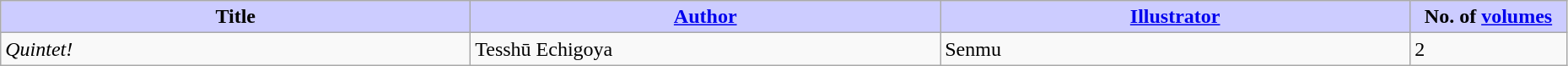<table class="wikitable" style="width: 98%;">
<tr>
<th width=30% style="background:#ccf;">Title</th>
<th width=30% style="background:#ccf;"><a href='#'>Author</a></th>
<th width=30% style="background:#ccf;"><a href='#'>Illustrator</a></th>
<th width=10% style="background:#ccf;">No. of <a href='#'>volumes</a></th>
</tr>
<tr>
<td><em>Quintet!</em></td>
<td>Tesshū Echigoya</td>
<td>Senmu</td>
<td>2</td>
</tr>
</table>
